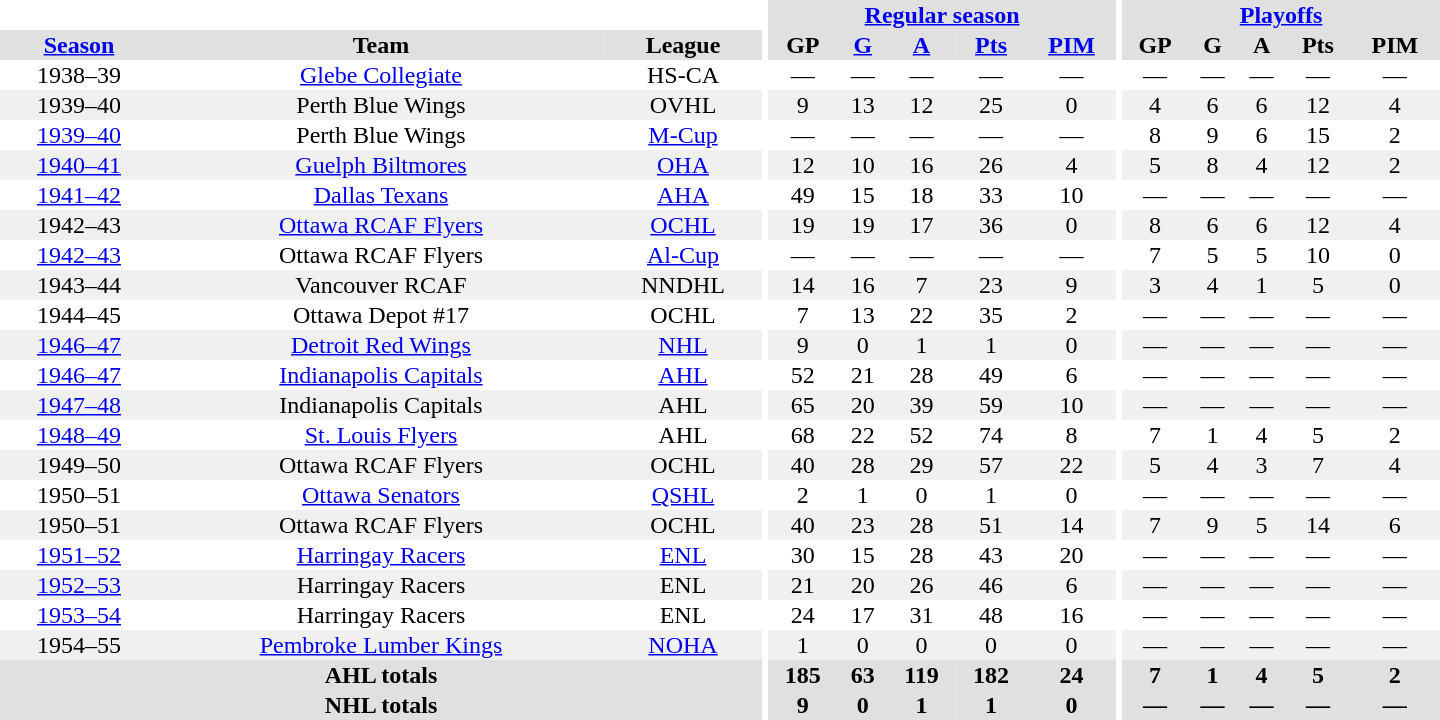<table border="0" cellpadding="1" cellspacing="0" style="text-align:center; width:60em">
<tr bgcolor="#e0e0e0">
<th colspan="3" bgcolor="#ffffff"></th>
<th rowspan="100" bgcolor="#ffffff"></th>
<th colspan="5"><a href='#'>Regular season</a></th>
<th rowspan="100" bgcolor="#ffffff"></th>
<th colspan="5"><a href='#'>Playoffs</a></th>
</tr>
<tr bgcolor="#e0e0e0">
<th><a href='#'>Season</a></th>
<th>Team</th>
<th>League</th>
<th>GP</th>
<th><a href='#'>G</a></th>
<th><a href='#'>A</a></th>
<th><a href='#'>Pts</a></th>
<th><a href='#'>PIM</a></th>
<th>GP</th>
<th>G</th>
<th>A</th>
<th>Pts</th>
<th>PIM</th>
</tr>
<tr>
<td>1938–39</td>
<td><a href='#'>Glebe Collegiate</a></td>
<td>HS-CA</td>
<td>—</td>
<td>—</td>
<td>—</td>
<td>—</td>
<td>—</td>
<td>—</td>
<td>—</td>
<td>—</td>
<td>—</td>
<td>—</td>
</tr>
<tr bgcolor="#f0f0f0">
<td>1939–40</td>
<td>Perth Blue Wings</td>
<td>OVHL</td>
<td>9</td>
<td>13</td>
<td>12</td>
<td>25</td>
<td>0</td>
<td>4</td>
<td>6</td>
<td>6</td>
<td>12</td>
<td>4</td>
</tr>
<tr>
<td><a href='#'>1939–40</a></td>
<td>Perth Blue Wings</td>
<td><a href='#'>M-Cup</a></td>
<td>—</td>
<td>—</td>
<td>—</td>
<td>—</td>
<td>—</td>
<td>8</td>
<td>9</td>
<td>6</td>
<td>15</td>
<td>2</td>
</tr>
<tr bgcolor="#f0f0f0">
<td><a href='#'>1940–41</a></td>
<td><a href='#'>Guelph Biltmores</a></td>
<td><a href='#'>OHA</a></td>
<td>12</td>
<td>10</td>
<td>16</td>
<td>26</td>
<td>4</td>
<td>5</td>
<td>8</td>
<td>4</td>
<td>12</td>
<td>2</td>
</tr>
<tr>
<td><a href='#'>1941–42</a></td>
<td><a href='#'>Dallas Texans</a></td>
<td><a href='#'>AHA</a></td>
<td>49</td>
<td>15</td>
<td>18</td>
<td>33</td>
<td>10</td>
<td>—</td>
<td>—</td>
<td>—</td>
<td>—</td>
<td>—</td>
</tr>
<tr bgcolor="#f0f0f0">
<td>1942–43</td>
<td><a href='#'>Ottawa RCAF Flyers</a></td>
<td><a href='#'>OCHL</a></td>
<td>19</td>
<td>19</td>
<td>17</td>
<td>36</td>
<td>0</td>
<td>8</td>
<td>6</td>
<td>6</td>
<td>12</td>
<td>4</td>
</tr>
<tr>
<td><a href='#'>1942–43</a></td>
<td>Ottawa RCAF Flyers</td>
<td><a href='#'>Al-Cup</a></td>
<td>—</td>
<td>—</td>
<td>—</td>
<td>—</td>
<td>—</td>
<td>7</td>
<td>5</td>
<td>5</td>
<td>10</td>
<td>0</td>
</tr>
<tr bgcolor="#f0f0f0">
<td>1943–44</td>
<td>Vancouver RCAF</td>
<td>NNDHL</td>
<td>14</td>
<td>16</td>
<td>7</td>
<td>23</td>
<td>9</td>
<td>3</td>
<td>4</td>
<td>1</td>
<td>5</td>
<td>0</td>
</tr>
<tr>
<td>1944–45</td>
<td>Ottawa Depot #17</td>
<td>OCHL</td>
<td>7</td>
<td>13</td>
<td>22</td>
<td>35</td>
<td>2</td>
<td>—</td>
<td>—</td>
<td>—</td>
<td>—</td>
<td>—</td>
</tr>
<tr bgcolor="#f0f0f0">
<td><a href='#'>1946–47</a></td>
<td><a href='#'>Detroit Red Wings</a></td>
<td><a href='#'>NHL</a></td>
<td>9</td>
<td>0</td>
<td>1</td>
<td>1</td>
<td>0</td>
<td>—</td>
<td>—</td>
<td>—</td>
<td>—</td>
<td>—</td>
</tr>
<tr>
<td><a href='#'>1946–47</a></td>
<td><a href='#'>Indianapolis Capitals</a></td>
<td><a href='#'>AHL</a></td>
<td>52</td>
<td>21</td>
<td>28</td>
<td>49</td>
<td>6</td>
<td>—</td>
<td>—</td>
<td>—</td>
<td>—</td>
<td>—</td>
</tr>
<tr bgcolor="#f0f0f0">
<td><a href='#'>1947–48</a></td>
<td>Indianapolis Capitals</td>
<td>AHL</td>
<td>65</td>
<td>20</td>
<td>39</td>
<td>59</td>
<td>10</td>
<td>—</td>
<td>—</td>
<td>—</td>
<td>—</td>
<td>—</td>
</tr>
<tr>
<td><a href='#'>1948–49</a></td>
<td><a href='#'>St. Louis Flyers</a></td>
<td>AHL</td>
<td>68</td>
<td>22</td>
<td>52</td>
<td>74</td>
<td>8</td>
<td>7</td>
<td>1</td>
<td>4</td>
<td>5</td>
<td>2</td>
</tr>
<tr bgcolor="#f0f0f0">
<td>1949–50</td>
<td>Ottawa RCAF Flyers</td>
<td>OCHL</td>
<td>40</td>
<td>28</td>
<td>29</td>
<td>57</td>
<td>22</td>
<td>5</td>
<td>4</td>
<td>3</td>
<td>7</td>
<td>4</td>
</tr>
<tr>
<td>1950–51</td>
<td><a href='#'>Ottawa Senators</a></td>
<td><a href='#'>QSHL</a></td>
<td>2</td>
<td>1</td>
<td>0</td>
<td>1</td>
<td>0</td>
<td>—</td>
<td>—</td>
<td>—</td>
<td>—</td>
<td>—</td>
</tr>
<tr bgcolor="#f0f0f0">
<td>1950–51</td>
<td>Ottawa RCAF Flyers</td>
<td>OCHL</td>
<td>40</td>
<td>23</td>
<td>28</td>
<td>51</td>
<td>14</td>
<td>7</td>
<td>9</td>
<td>5</td>
<td>14</td>
<td>6</td>
</tr>
<tr>
<td><a href='#'>1951–52</a></td>
<td><a href='#'>Harringay Racers</a></td>
<td><a href='#'>ENL</a></td>
<td>30</td>
<td>15</td>
<td>28</td>
<td>43</td>
<td>20</td>
<td>—</td>
<td>—</td>
<td>—</td>
<td>—</td>
<td>—</td>
</tr>
<tr bgcolor="#f0f0f0">
<td><a href='#'>1952–53</a></td>
<td>Harringay Racers</td>
<td>ENL</td>
<td>21</td>
<td>20</td>
<td>26</td>
<td>46</td>
<td>6</td>
<td>—</td>
<td>—</td>
<td>—</td>
<td>—</td>
<td>—</td>
</tr>
<tr>
<td><a href='#'>1953–54</a></td>
<td>Harringay Racers</td>
<td>ENL</td>
<td>24</td>
<td>17</td>
<td>31</td>
<td>48</td>
<td>16</td>
<td>—</td>
<td>—</td>
<td>—</td>
<td>—</td>
<td>—</td>
</tr>
<tr bgcolor="#f0f0f0">
<td>1954–55</td>
<td><a href='#'>Pembroke Lumber Kings</a></td>
<td><a href='#'>NOHA</a></td>
<td>1</td>
<td>0</td>
<td>0</td>
<td>0</td>
<td>0</td>
<td>—</td>
<td>—</td>
<td>—</td>
<td>—</td>
<td>—</td>
</tr>
<tr bgcolor="#e0e0e0">
<th colspan="3">AHL totals</th>
<th>185</th>
<th>63</th>
<th>119</th>
<th>182</th>
<th>24</th>
<th>7</th>
<th>1</th>
<th>4</th>
<th>5</th>
<th>2</th>
</tr>
<tr bgcolor="#e0e0e0">
<th colspan="3">NHL totals</th>
<th>9</th>
<th>0</th>
<th>1</th>
<th>1</th>
<th>0</th>
<th>—</th>
<th>—</th>
<th>—</th>
<th>—</th>
<th>—</th>
</tr>
</table>
